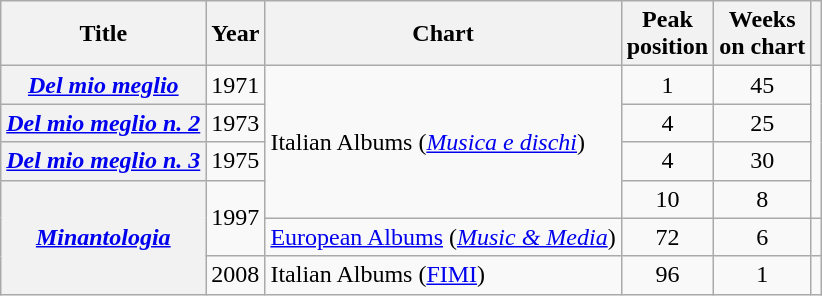<table class="wikitable plainrowheaders" style="text-align:center">
<tr>
<th scope="col">Title</th>
<th scope="col">Year</th>
<th scope="col">Chart</th>
<th scope="col">Peak<br>position</th>
<th scope="col">Weeks<br>on chart</th>
<th scope="col"></th>
</tr>
<tr>
<th scope="row"><em><a href='#'>Del mio meglio</a></em></th>
<td>1971</td>
<td rowspan="4" align="left">Italian Albums (<em><a href='#'>Musica e dischi</a></em>)</td>
<td>1</td>
<td>45</td>
<td rowspan="4"></td>
</tr>
<tr>
<th scope="row"><em><a href='#'>Del mio meglio n. 2</a></em></th>
<td>1973</td>
<td>4</td>
<td>25</td>
</tr>
<tr>
<th scope="row"><em><a href='#'>Del mio meglio n. 3</a></em></th>
<td>1975</td>
<td>4</td>
<td>30</td>
</tr>
<tr>
<th scope="row" rowspan="3"><em><a href='#'>Minantologia</a></em></th>
<td rowspan="2">1997</td>
<td>10</td>
<td>8</td>
</tr>
<tr>
<td align="left"><a href='#'>European Albums</a> (<em><a href='#'>Music & Media</a></em>)</td>
<td>72</td>
<td>6</td>
<td></td>
</tr>
<tr>
<td>2008</td>
<td align="left">Italian Albums (<a href='#'>FIMI</a>)</td>
<td>96</td>
<td>1</td>
<td></td>
</tr>
</table>
